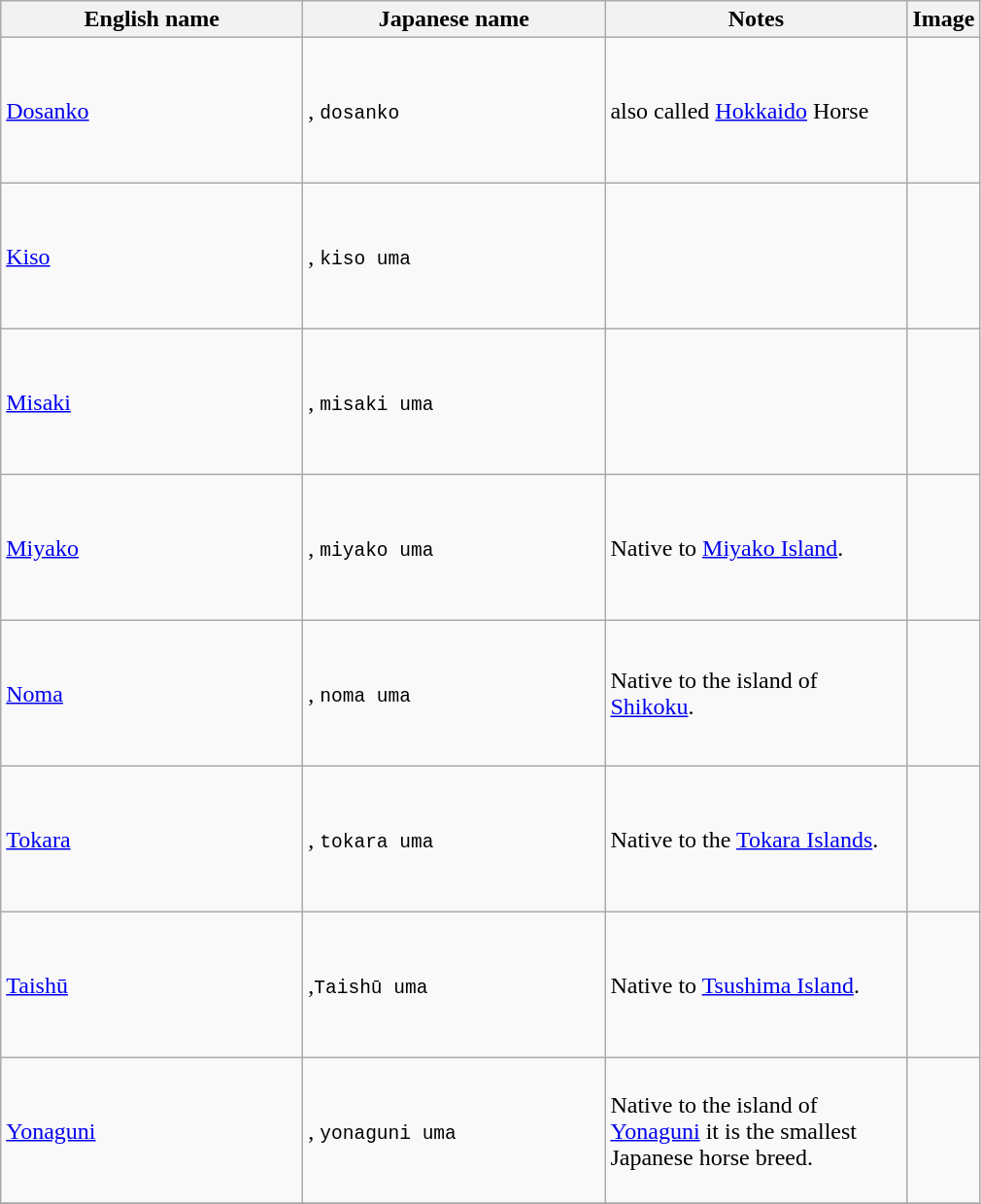<table class="wikitable">
<tr>
<th>English name</th>
<th>Japanese name</th>
<th>Notes</th>
<th>Image</th>
</tr>
<tr style="height: 100px;">
<td style="width: 200px;"><a href='#'>Dosanko</a></td>
<td style="width: 200px;">, <code>dosanko</code></td>
<td style="width: 200px;">also called <a href='#'>Hokkaido</a> Horse</td>
<td></td>
</tr>
<tr style="height: 100px;">
<td><a href='#'>Kiso</a></td>
<td>, <code>kiso uma</code></td>
<td></td>
<td></td>
</tr>
<tr style="height: 100px;">
<td><a href='#'>Misaki</a></td>
<td>, <code>misaki uma</code></td>
<td></td>
<td></td>
</tr>
<tr style="height: 100px;">
<td><a href='#'>Miyako</a></td>
<td>, <code>miyako uma</code></td>
<td style="width: 200px;">Native to <a href='#'>Miyako Island</a>.</td>
<td></td>
</tr>
<tr style="height: 100px;">
<td><a href='#'>Noma</a></td>
<td>, <code>noma uma</code></td>
<td style="width: 200px;">Native to the island of <a href='#'>Shikoku</a>.</td>
<td></td>
</tr>
<tr style="height: 100px;">
<td><a href='#'>Tokara</a></td>
<td>, <code>tokara uma</code></td>
<td style="width: 200px;">Native to the <a href='#'>Tokara Islands</a>.</td>
<td></td>
</tr>
<tr style="height: 100px;">
<td><a href='#'>Taishū</a></td>
<td>,<code>Taishū uma</code></td>
<td style="width: 200px;">Native to <a href='#'>Tsushima Island</a>.</td>
<td></td>
</tr>
<tr style="height: 100px;">
<td><a href='#'>Yonaguni</a></td>
<td>, <code>yonaguni uma</code></td>
<td style="width: 200px;">Native to the island of <a href='#'>Yonaguni</a> it is the smallest Japanese horse breed.</td>
<td></td>
</tr>
<tr>
</tr>
</table>
